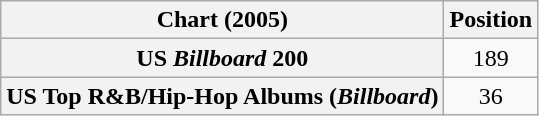<table class="wikitable sortable plainrowheaders" style="text-align:center">
<tr>
<th scope="col">Chart (2005)</th>
<th scope="col">Position</th>
</tr>
<tr>
<th scope="row">US <em>Billboard</em> 200</th>
<td>189</td>
</tr>
<tr>
<th scope="row">US Top R&B/Hip-Hop Albums (<em>Billboard</em>)</th>
<td>36</td>
</tr>
</table>
